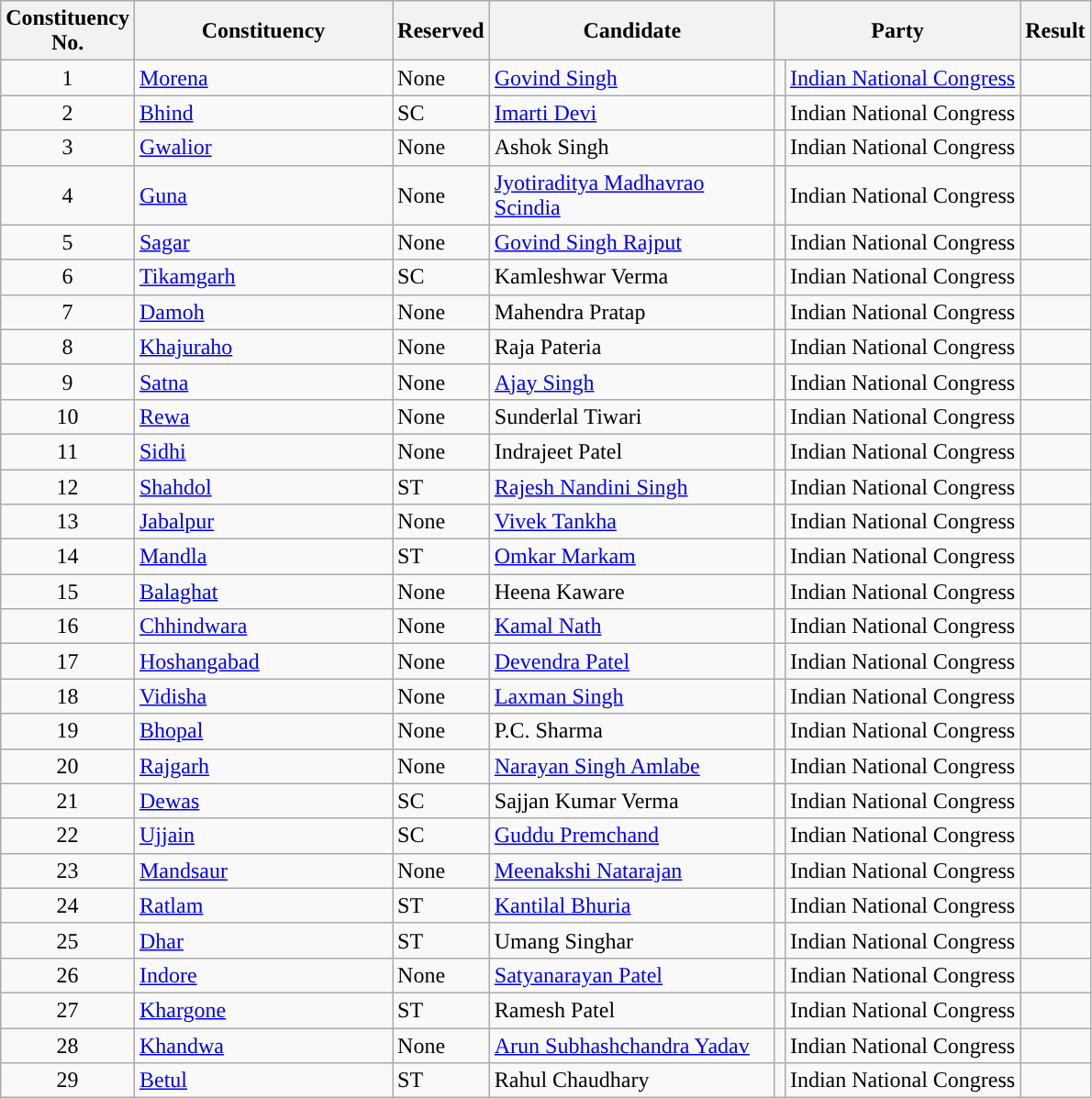<table class= "wikitable sortable">
<tr>
<th>Constituency <br> No.</th>
<th style="width:180px;">Constituency</th>
<th>Reserved</th>
<th style="width:200px;">Candidate</th>
<th colspan=2>Party</th>
<th>Result</th>
</tr>
<tr>
<td align="center">1</td>
<td><a href='#'>Morena</a></td>
<td>None</td>
<td><a href='#'>Govind Singh</a></td>
<td></td>
<td><a href='#'>Indian National Congress</a></td>
<td></td>
</tr>
<tr>
<td align="center">2</td>
<td><a href='#'>Bhind</a></td>
<td>SC</td>
<td><a href='#'>Imarti Devi</a></td>
<td></td>
<td>Indian National Congress</td>
<td></td>
</tr>
<tr>
<td align="center">3</td>
<td><a href='#'>Gwalior</a></td>
<td>None</td>
<td>Ashok Singh</td>
<td></td>
<td>Indian National Congress</td>
<td></td>
</tr>
<tr>
<td align="center">4</td>
<td><a href='#'>Guna</a></td>
<td>None</td>
<td><a href='#'>Jyotiraditya Madhavrao Scindia</a></td>
<td></td>
<td>Indian National Congress</td>
<td></td>
</tr>
<tr>
<td align="center">5</td>
<td><a href='#'>Sagar</a></td>
<td>None</td>
<td><a href='#'>Govind Singh Rajput</a></td>
<td></td>
<td>Indian National Congress</td>
<td></td>
</tr>
<tr>
<td align="center">6</td>
<td><a href='#'>Tikamgarh</a></td>
<td>SC</td>
<td>Kamleshwar Verma</td>
<td></td>
<td>Indian National Congress</td>
<td></td>
</tr>
<tr>
<td align="center">7</td>
<td><a href='#'>Damoh</a></td>
<td>None</td>
<td>Mahendra Pratap</td>
<td></td>
<td>Indian National Congress</td>
<td></td>
</tr>
<tr>
<td align="center">8</td>
<td><a href='#'>Khajuraho</a></td>
<td>None</td>
<td>Raja Pateria</td>
<td></td>
<td>Indian National Congress</td>
<td></td>
</tr>
<tr>
<td align="center">9</td>
<td><a href='#'>Satna</a></td>
<td>None</td>
<td><a href='#'>Ajay Singh</a></td>
<td></td>
<td>Indian National Congress</td>
<td></td>
</tr>
<tr>
<td align="center">10</td>
<td><a href='#'>Rewa</a></td>
<td>None</td>
<td>Sunderlal Tiwari</td>
<td></td>
<td>Indian National Congress</td>
<td></td>
</tr>
<tr>
<td align="center">11</td>
<td><a href='#'>Sidhi</a></td>
<td>None</td>
<td>Indrajeet Patel</td>
<td></td>
<td>Indian National Congress</td>
<td></td>
</tr>
<tr>
<td align="center">12</td>
<td><a href='#'>Shahdol</a></td>
<td>ST</td>
<td><a href='#'>Rajesh Nandini Singh</a></td>
<td></td>
<td>Indian National Congress</td>
<td></td>
</tr>
<tr>
<td align="center">13</td>
<td><a href='#'>Jabalpur</a></td>
<td>None</td>
<td><a href='#'>Vivek Tankha</a></td>
<td></td>
<td>Indian National Congress</td>
<td></td>
</tr>
<tr>
<td align="center">14</td>
<td><a href='#'>Mandla</a></td>
<td>ST</td>
<td><a href='#'>Omkar Markam</a></td>
<td></td>
<td>Indian National Congress</td>
<td></td>
</tr>
<tr>
<td align="center">15</td>
<td><a href='#'>Balaghat</a></td>
<td>None</td>
<td>Heena Kaware</td>
<td></td>
<td>Indian National Congress</td>
<td></td>
</tr>
<tr>
<td align="center">16</td>
<td><a href='#'>Chhindwara</a></td>
<td>None</td>
<td><a href='#'>Kamal Nath</a></td>
<td></td>
<td>Indian National Congress</td>
<td></td>
</tr>
<tr>
<td align="center">17</td>
<td><a href='#'>Hoshangabad</a></td>
<td>None</td>
<td><a href='#'>Devendra Patel</a></td>
<td></td>
<td>Indian National Congress</td>
<td></td>
</tr>
<tr>
<td align="center">18</td>
<td><a href='#'>Vidisha</a></td>
<td>None</td>
<td><a href='#'>Laxman Singh</a></td>
<td></td>
<td>Indian National Congress</td>
<td></td>
</tr>
<tr>
<td align="center">19</td>
<td><a href='#'>Bhopal</a></td>
<td>None</td>
<td>P.C. Sharma</td>
<td></td>
<td>Indian National Congress</td>
<td></td>
</tr>
<tr>
<td align="center">20</td>
<td><a href='#'>Rajgarh</a></td>
<td>None</td>
<td><a href='#'>Narayan Singh Amlabe</a></td>
<td></td>
<td>Indian National Congress</td>
<td></td>
</tr>
<tr>
<td align="center">21</td>
<td><a href='#'>Dewas</a></td>
<td>SC</td>
<td>Sajjan Kumar Verma</td>
<td></td>
<td>Indian National Congress</td>
<td></td>
</tr>
<tr>
<td align="center">22</td>
<td><a href='#'>Ujjain</a></td>
<td>SC</td>
<td><a href='#'>Guddu Premchand</a></td>
<td></td>
<td>Indian National Congress</td>
<td></td>
</tr>
<tr>
<td align="center">23</td>
<td><a href='#'>Mandsaur</a></td>
<td>None</td>
<td><a href='#'>Meenakshi Natarajan</a></td>
<td></td>
<td>Indian National Congress</td>
<td></td>
</tr>
<tr>
<td align="center">24</td>
<td><a href='#'>Ratlam</a></td>
<td>ST</td>
<td><a href='#'>Kantilal Bhuria</a></td>
<td></td>
<td>Indian National Congress</td>
<td></td>
</tr>
<tr>
<td align="center">25</td>
<td><a href='#'>Dhar</a></td>
<td>ST</td>
<td>Umang Singhar</td>
<td></td>
<td>Indian National Congress</td>
<td></td>
</tr>
<tr>
<td align="center">26</td>
<td><a href='#'>Indore</a></td>
<td>None</td>
<td><a href='#'>Satyanarayan Patel</a></td>
<td></td>
<td>Indian National Congress</td>
<td></td>
</tr>
<tr>
<td align="center">27</td>
<td><a href='#'>Khargone</a></td>
<td>ST</td>
<td>Ramesh Patel</td>
<td></td>
<td>Indian National Congress</td>
<td></td>
</tr>
<tr>
<td align="center">28</td>
<td><a href='#'>Khandwa</a></td>
<td>None</td>
<td><a href='#'>Arun Subhashchandra Yadav</a></td>
<td></td>
<td>Indian National Congress</td>
<td></td>
</tr>
<tr>
<td align="center">29</td>
<td><a href='#'>Betul</a></td>
<td>ST</td>
<td>Rahul Chaudhary</td>
<td></td>
<td>Indian National Congress</td>
<td></td>
</tr>
</table>
